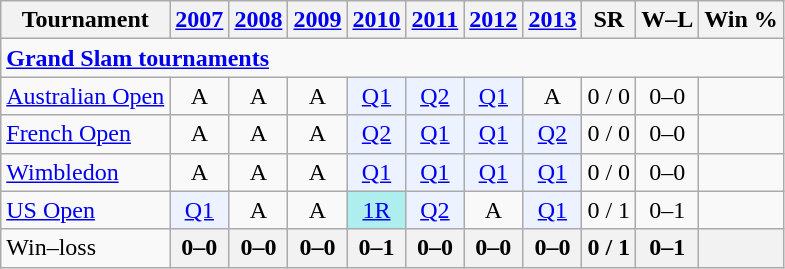<table class=wikitable style=text-align:center>
<tr>
<th>Tournament</th>
<th><a href='#'>2007</a></th>
<th><a href='#'>2008</a></th>
<th><a href='#'>2009</a></th>
<th><a href='#'>2010</a></th>
<th><a href='#'>2011</a></th>
<th><a href='#'>2012</a></th>
<th><a href='#'>2013</a></th>
<th>SR</th>
<th>W–L</th>
<th>Win %</th>
</tr>
<tr>
<td colspan=25 style=text-align:left><a href='#'><strong>Grand Slam tournaments</strong></a></td>
</tr>
<tr>
<td align=left><a href='#'>Australian Open</a></td>
<td>A</td>
<td>A</td>
<td>A</td>
<td bgcolor=ecf2ff><a href='#'>Q1</a></td>
<td bgcolor=ecf2ff><a href='#'>Q2</a></td>
<td bgcolor=ecf2ff><a href='#'>Q1</a></td>
<td>A</td>
<td>0 / 0</td>
<td>0–0</td>
<td></td>
</tr>
<tr>
<td align=left><a href='#'>French Open</a></td>
<td>A</td>
<td>A</td>
<td>A</td>
<td bgcolor=ecf2ff><a href='#'>Q2</a></td>
<td bgcolor=ecf2ff><a href='#'>Q1</a></td>
<td bgcolor=ecf2ff><a href='#'>Q1</a></td>
<td bgcolor=ecf2ff><a href='#'>Q2</a></td>
<td>0 / 0</td>
<td>0–0</td>
<td></td>
</tr>
<tr>
<td align=left><a href='#'>Wimbledon</a></td>
<td>A</td>
<td>A</td>
<td>A</td>
<td bgcolor=ecf2ff><a href='#'>Q1</a></td>
<td bgcolor=ecf2ff><a href='#'>Q1</a></td>
<td bgcolor=ecf2ff><a href='#'>Q1</a></td>
<td bgcolor=ecf2ff><a href='#'>Q1</a></td>
<td>0 / 0</td>
<td>0–0</td>
<td></td>
</tr>
<tr>
<td align=left><a href='#'>US Open</a></td>
<td bgcolor=ecf2ff><a href='#'>Q1</a></td>
<td>A</td>
<td>A</td>
<td bgcolor=afeeee><a href='#'>1R</a></td>
<td bgcolor=ecf2ff><a href='#'>Q2</a></td>
<td>A</td>
<td bgcolor=ecf2ff><a href='#'>Q1</a></td>
<td>0 / 1</td>
<td>0–1</td>
<td></td>
</tr>
<tr>
<td style=text-align:left>Win–loss</td>
<th>0–0</th>
<th>0–0</th>
<th>0–0</th>
<th>0–1</th>
<th>0–0</th>
<th>0–0</th>
<th>0–0</th>
<th>0 / 1</th>
<th>0–1</th>
<th></th>
</tr>
</table>
